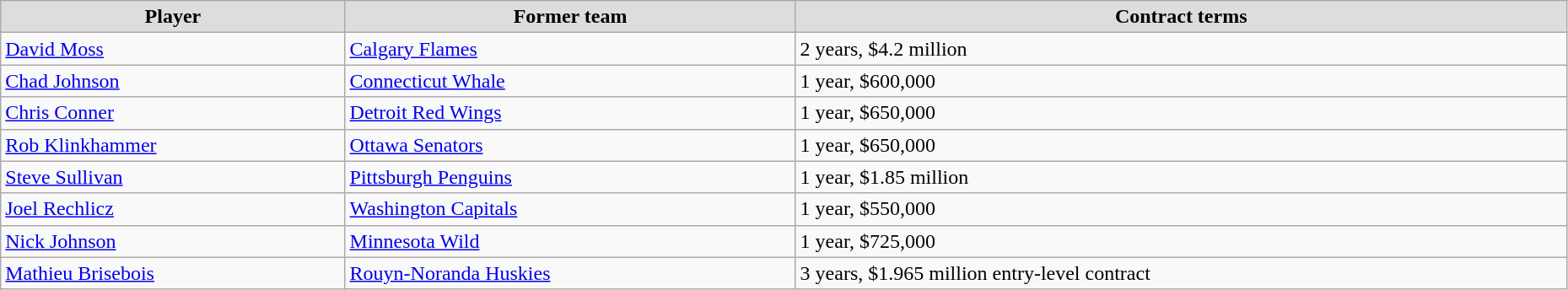<table class="wikitable" width=98%>
<tr align="center" bgcolor="#dddddd">
<td><strong>Player</strong></td>
<td><strong>Former team</strong></td>
<td><strong>Contract terms</strong></td>
</tr>
<tr>
<td><a href='#'>David Moss</a></td>
<td><a href='#'>Calgary Flames</a></td>
<td>2 years, $4.2 million</td>
</tr>
<tr>
<td><a href='#'>Chad Johnson</a></td>
<td><a href='#'>Connecticut Whale</a></td>
<td>1 year, $600,000</td>
</tr>
<tr>
<td><a href='#'>Chris Conner</a></td>
<td><a href='#'>Detroit Red Wings</a></td>
<td>1 year, $650,000</td>
</tr>
<tr>
<td><a href='#'>Rob Klinkhammer</a></td>
<td><a href='#'>Ottawa Senators</a></td>
<td>1 year, $650,000</td>
</tr>
<tr>
<td><a href='#'>Steve Sullivan</a></td>
<td><a href='#'>Pittsburgh Penguins</a></td>
<td>1 year, $1.85 million</td>
</tr>
<tr>
<td><a href='#'>Joel Rechlicz</a></td>
<td><a href='#'>Washington Capitals</a></td>
<td>1 year, $550,000</td>
</tr>
<tr>
<td><a href='#'>Nick Johnson</a></td>
<td><a href='#'>Minnesota Wild</a></td>
<td>1 year, $725,000</td>
</tr>
<tr>
<td><a href='#'>Mathieu Brisebois</a></td>
<td><a href='#'>Rouyn-Noranda Huskies</a></td>
<td>3 years, $1.965 million entry-level contract</td>
</tr>
</table>
